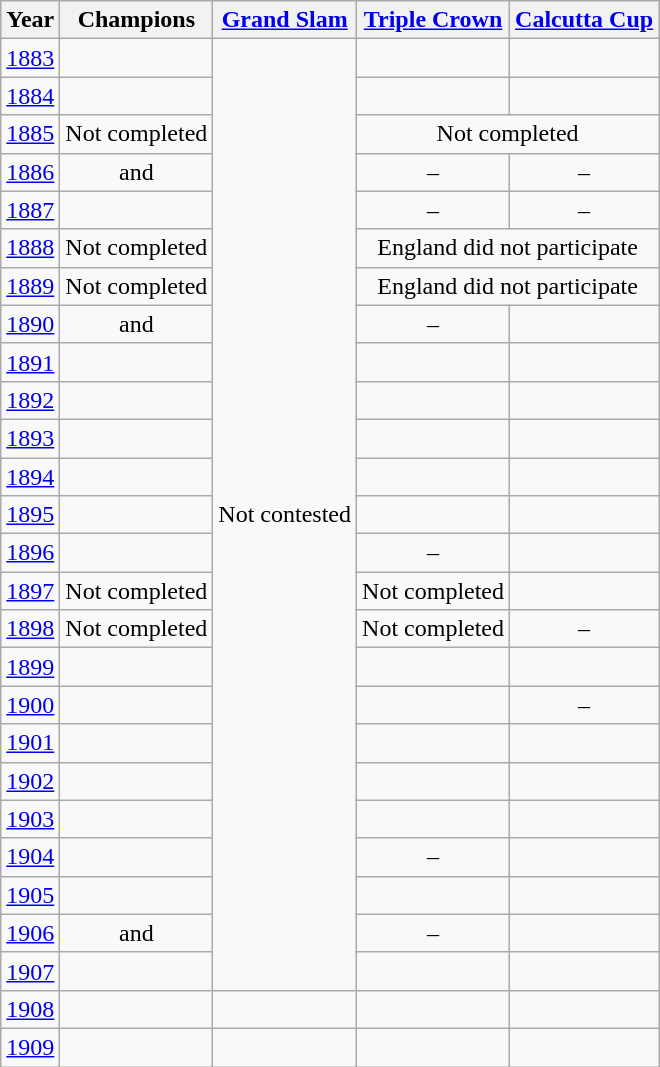<table class="wikitable sortable sticky-header" style="text-align:center">
<tr>
<th>Year</th>
<th>Champions</th>
<th><a href='#'>Grand Slam</a></th>
<th><a href='#'>Triple Crown</a></th>
<th><a href='#'>Calcutta Cup</a></th>
</tr>
<tr>
<td><a href='#'>1883</a></td>
<td></td>
<td rowspan=25>Not contested</td>
<td></td>
<td></td>
</tr>
<tr>
<td><a href='#'>1884</a></td>
<td></td>
<td></td>
<td></td>
</tr>
<tr>
<td><a href='#'>1885</a></td>
<td>Not completed</td>
<td colspan=2>Not completed</td>
</tr>
<tr>
<td><a href='#'>1886</a></td>
<td> and </td>
<td>–</td>
<td>–</td>
</tr>
<tr>
<td><a href='#'>1887</a></td>
<td></td>
<td>–</td>
<td>–</td>
</tr>
<tr>
<td><a href='#'>1888</a></td>
<td>Not completed</td>
<td colspan=2>England did not participate</td>
</tr>
<tr>
<td><a href='#'>1889</a></td>
<td>Not completed</td>
<td colspan=2>England did not participate</td>
</tr>
<tr>
<td><a href='#'>1890</a></td>
<td> and </td>
<td>–</td>
<td></td>
</tr>
<tr>
<td><a href='#'>1891</a></td>
<td></td>
<td></td>
<td></td>
</tr>
<tr>
<td><a href='#'>1892</a></td>
<td></td>
<td></td>
<td></td>
</tr>
<tr>
<td><a href='#'>1893</a></td>
<td></td>
<td></td>
<td></td>
</tr>
<tr>
<td><a href='#'>1894</a></td>
<td></td>
<td></td>
<td></td>
</tr>
<tr>
<td><a href='#'>1895</a></td>
<td></td>
<td></td>
<td></td>
</tr>
<tr>
<td><a href='#'>1896</a></td>
<td></td>
<td>–</td>
<td></td>
</tr>
<tr>
<td><a href='#'>1897</a></td>
<td>Not completed</td>
<td>Not completed</td>
<td></td>
</tr>
<tr>
<td><a href='#'>1898</a></td>
<td>Not completed</td>
<td>Not completed</td>
<td>–</td>
</tr>
<tr>
<td><a href='#'>1899</a></td>
<td></td>
<td></td>
<td></td>
</tr>
<tr>
<td><a href='#'>1900</a></td>
<td></td>
<td></td>
<td>–</td>
</tr>
<tr>
<td><a href='#'>1901</a></td>
<td></td>
<td></td>
<td></td>
</tr>
<tr>
<td><a href='#'>1902</a></td>
<td></td>
<td></td>
<td></td>
</tr>
<tr>
<td><a href='#'>1903</a></td>
<td></td>
<td></td>
<td></td>
</tr>
<tr>
<td><a href='#'>1904</a></td>
<td></td>
<td>–</td>
<td></td>
</tr>
<tr>
<td><a href='#'>1905</a></td>
<td></td>
<td></td>
<td></td>
</tr>
<tr>
<td><a href='#'>1906</a></td>
<td> and </td>
<td>–</td>
<td></td>
</tr>
<tr>
<td><a href='#'>1907</a></td>
<td></td>
<td></td>
<td></td>
</tr>
<tr>
<td><a href='#'>1908</a></td>
<td></td>
<td></td>
<td></td>
<td></td>
</tr>
<tr>
<td><a href='#'>1909</a></td>
<td></td>
<td></td>
<td></td>
<td></td>
</tr>
</table>
